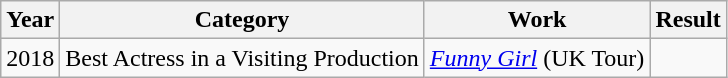<table class="wikitable sortable">
<tr>
<th>Year</th>
<th>Category</th>
<th>Work</th>
<th>Result</th>
</tr>
<tr>
<td>2018</td>
<td>Best Actress in a Visiting Production</td>
<td><em><a href='#'>Funny Girl</a></em> (UK Tour)</td>
<td></td>
</tr>
</table>
